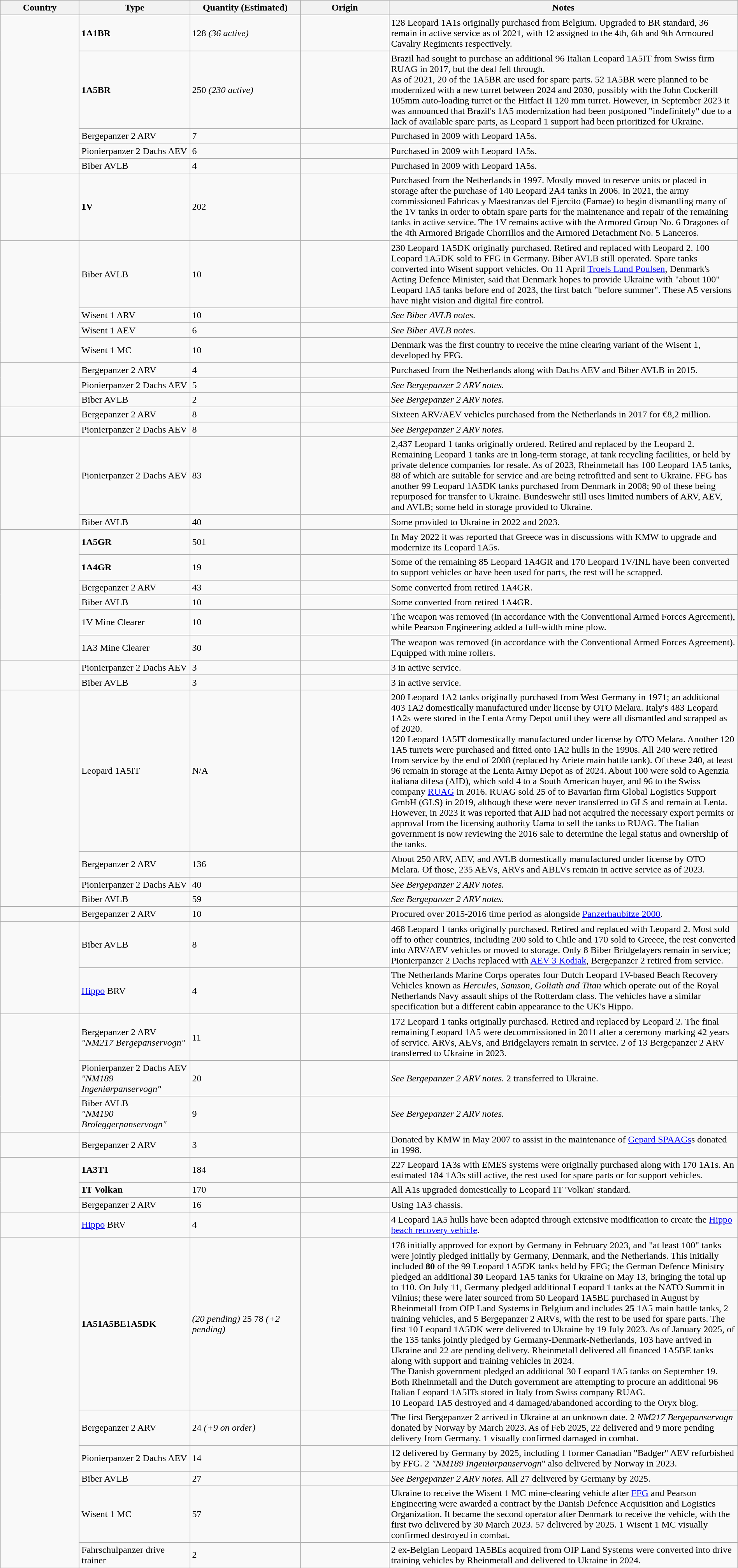<table class="wikitable" Width="100%">
<tr>
<th style=width:8em>Country</th>
<th width="15%">Type</th>
<th width="15%">Quantity (Estimated)</th>
<th style=width:9em>Origin</th>
<th>Notes</th>
</tr>
<tr>
<td rowspan="5" valign="top"></td>
<td><strong>1A1BR</strong></td>
<td>128 <em>(36 active)</em></td>
<td></td>
<td>128 Leopard 1A1s originally purchased from Belgium. Upgraded to BR standard, 36 remain in active service as of 2021, with 12 assigned to the 4th, 6th and 9th Armoured Cavalry Regiments respectively.</td>
</tr>
<tr>
<td><strong>1A5BR</strong></td>
<td>250 <em>(230 active)</em></td>
<td></td>
<td>Brazil had sought to purchase an additional 96 Italian Leopard 1A5IT from Swiss firm RUAG in 2017, but the deal fell through.<br>As of 2021, 20 of the 1A5BR are used for spare parts. 52 1A5BR were planned to be modernized with a new turret between 2024 and 2030, possibly with the John Cockerill 105mm auto-loading turret or the Hitfact II 120 mm turret. However, in September 2023 it was announced that Brazil's 1A5 modernization had been postponed "indefinitely" due to a lack of available spare parts, as Leopard 1 support had been prioritized for Ukraine.</td>
</tr>
<tr>
<td>Bergepanzer 2 ARV</td>
<td>7</td>
<td></td>
<td>Purchased in 2009 with Leopard 1A5s.</td>
</tr>
<tr>
<td>Pionierpanzer 2 Dachs AEV</td>
<td>6</td>
<td></td>
<td>Purchased in 2009 with Leopard 1A5s.</td>
</tr>
<tr>
<td>Biber AVLB</td>
<td>4</td>
<td></td>
<td>Purchased in 2009 with Leopard 1A5s.</td>
</tr>
<tr>
<td rowspan="1" valign="top"></td>
<td><strong>1V</strong></td>
<td>202</td>
<td></td>
<td>Purchased from the Netherlands in 1997. Mostly moved to reserve units or placed in storage after the purchase of 140 Leopard 2A4 tanks in 2006. In 2021, the army commissioned Fabricas y Maestranzas del Ejercito (Famae) to begin dismantling many of the 1V tanks in order to obtain spare parts for the maintenance and repair of the remaining tanks in active service. The 1V remains active with the Armored Group No. 6 Dragones of the 4th Armored Brigade Chorrillos and the Armored Detachment No. 5 Lanceros.</td>
</tr>
<tr>
<td rowspan="4" valign="top"></td>
<td>Biber AVLB</td>
<td>10</td>
<td></td>
<td>230 Leopard 1A5DK originally purchased. Retired and replaced with Leopard 2. 100 Leopard 1A5DK sold to FFG in Germany. Biber AVLB still operated. Spare tanks converted into Wisent support vehicles. On 11 April <a href='#'>Troels Lund Poulsen</a>, Denmark's Acting Defence Minister, said that Denmark hopes to provide Ukraine with "about 100" Leopard 1A5 tanks before end of 2023, the first batch "before summer". These A5 versions have night vision and digital fire control.</td>
</tr>
<tr>
<td>Wisent 1 ARV</td>
<td>10</td>
<td></td>
<td><em>See Biber AVLB notes.</em></td>
</tr>
<tr>
<td>Wisent 1 AEV</td>
<td>6</td>
<td></td>
<td><em>See Biber AVLB notes.</em></td>
</tr>
<tr>
<td>Wisent 1 MC</td>
<td>10</td>
<td><br></td>
<td>Denmark was the first country to receive the mine clearing variant of the Wisent 1, developed by FFG.</td>
</tr>
<tr>
<td rowspan="3" valign="top"></td>
<td>Bergepanzer 2 ARV</td>
<td>4</td>
<td></td>
<td>Purchased from the Netherlands along with Dachs AEV and Biber AVLB in 2015.</td>
</tr>
<tr>
<td>Pionierpanzer 2 Dachs AEV</td>
<td>5</td>
<td></td>
<td><em>See Bergepanzer 2 ARV notes.</em></td>
</tr>
<tr>
<td>Biber AVLB</td>
<td>2</td>
<td></td>
<td><em>See Bergepanzer 2 ARV notes.</em></td>
</tr>
<tr>
<td rowspan="2" valign="top"></td>
<td>Bergepanzer 2 ARV</td>
<td>8</td>
<td></td>
<td>Sixteen ARV/AEV vehicles purchased from the Netherlands in 2017 for €8,2 million.</td>
</tr>
<tr>
<td>Pionierpanzer 2 Dachs AEV</td>
<td>8</td>
<td></td>
<td><em>See Bergepanzer 2 ARV notes.</em></td>
</tr>
<tr>
<td rowspan="2" valign="top"></td>
<td>Pionierpanzer 2 Dachs AEV</td>
<td>83</td>
<td></td>
<td>2,437 Leopard 1 tanks originally ordered. Retired and replaced by the Leopard 2. Remaining Leopard 1 tanks are in long-term storage, at tank recycling facilities, or held by private defence companies for resale. As of 2023, Rheinmetall has 100 Leopard 1A5 tanks, 88 of which are suitable for service and are being retrofitted and sent to Ukraine. FFG has another 99 Leopard 1A5DK tanks purchased from Denmark in 2008; 90 of these being repurposed for transfer to Ukraine. Bundeswehr still uses limited numbers of ARV, AEV, and AVLB; some held in storage provided to Ukraine.</td>
</tr>
<tr>
<td>Biber AVLB</td>
<td>40</td>
<td></td>
<td>Some provided to Ukraine in 2022 and 2023.</td>
</tr>
<tr>
<td rowspan="6" valign="top"></td>
<td><strong>1A5GR</strong></td>
<td>501</td>
<td></td>
<td>In May 2022 it was reported that Greece was in discussions with KMW to upgrade and modernize its Leopard 1A5s.</td>
</tr>
<tr>
<td><strong>1A4GR</strong></td>
<td>19</td>
<td></td>
<td>Some of the remaining 85 Leopard 1A4GR and 170 Leopard 1V/INL have been converted to support vehicles or have been used for parts, the rest will be scrapped.</td>
</tr>
<tr>
<td>Bergepanzer 2 ARV</td>
<td>43</td>
<td></td>
<td>Some converted from retired 1A4GR.</td>
</tr>
<tr>
<td>Biber AVLB</td>
<td>10</td>
<td></td>
<td>Some converted from retired 1A4GR.</td>
</tr>
<tr>
<td>1V Mine Clearer</td>
<td>10</td>
<td></td>
<td>The weapon was removed (in accordance with the Conventional Armed Forces Agreement), while Pearson Engineering added a full-width mine plow.</td>
</tr>
<tr>
<td>1A3 Mine Clearer</td>
<td>30</td>
<td></td>
<td>The weapon was removed (in accordance with the Conventional Armed Forces Agreement). Equipped with mine rollers.</td>
</tr>
<tr>
<td rowspan="2" valign="top"></td>
<td>Pionierpanzer 2 Dachs AEV</td>
<td>3</td>
<td></td>
<td>3 in active service.</td>
</tr>
<tr>
<td>Biber AVLB</td>
<td>3</td>
<td></td>
<td>3 in active service.</td>
</tr>
<tr>
<td rowspan="4" valign="top"></td>
<td>Leopard 1A5IT</td>
<td>N/A</td>
<td><br></td>
<td>200 Leopard 1A2 tanks originally purchased from West Germany in 1971; an additional 403 1A2 domestically manufactured under license by OTO Melara.  Italy's 483 Leopard 1A2s were stored in the Lenta Army Depot until they were all dismantled and scrapped as of 2020.<br>120 Leopard 1A5IT domestically manufactured under license by OTO Melara. Another 120 1A5 turrets were purchased and fitted onto 1A2 hulls in the 1990s. All 240 were retired from service by the end of 2008 (replaced by Ariete main battle tank).
Of these 240, at least 96 remain in storage at the Lenta Army Depot as of 2024. About 100 were sold to Agenzia italiana difesa (AID), which sold 4 to a South American buyer, and 96  to the Swiss company <a href='#'>RUAG</a> in 2016. RUAG sold 25 of to Bavarian firm Global Logistics Support GmbH (GLS) in 2019, although these were never transferred to GLS and remain at Lenta. However, in 2023 it was reported that AID had not acquired the necessary export permits or approval from the licensing authority Uama to sell the tanks to RUAG. The Italian government is now reviewing the 2016 sale to determine the legal status and ownership of the tanks.</td>
</tr>
<tr>
<td>Bergepanzer 2 ARV</td>
<td>136</td>
<td></td>
<td>About 250 ARV, AEV, and AVLB domestically manufactured under license by OTO Melara.  Of those, 235 AEVs, ARVs and ABLVs remain in active service as of 2023.</td>
</tr>
<tr>
<td>Pionierpanzer 2 Dachs AEV</td>
<td>40</td>
<td></td>
<td><em>See Bergepanzer 2 ARV notes.</em></td>
</tr>
<tr>
<td>Biber AVLB</td>
<td>59</td>
<td></td>
<td><em>See Bergepanzer 2 ARV notes.</em></td>
</tr>
<tr>
<td rowspan="1" valign="top"></td>
<td>Bergepanzer 2 ARV</td>
<td>10</td>
<td></td>
<td>Procured over 2015-2016 time period as alongside <a href='#'>Panzerhaubitze 2000</a>.</td>
</tr>
<tr>
<td rowspan="2" valign="top"></td>
<td>Biber AVLB</td>
<td>8</td>
<td></td>
<td>468 Leopard 1 tanks originally purchased. Retired and replaced with Leopard 2. Most sold off to other countries, including 200 sold to Chile and 170 sold to Greece, the rest converted into ARV/AEV vehicles or moved to storage. Only 8 Biber Bridgelayers remain in service; Pionierpanzer 2 Dachs replaced with <a href='#'>AEV 3 Kodiak</a>, Bergepanzer 2 retired from service.</td>
</tr>
<tr>
<td><a href='#'>Hippo</a> BRV</td>
<td>4</td>
<td><br></td>
<td>The Netherlands Marine Corps operates four Dutch Leopard 1V-based Beach Recovery Vehicles known as <em>Hercules, Samson, Goliath and Titan</em> which operate out of the Royal Netherlands Navy assault ships of the Rotterdam class. The vehicles have a similar specification but a different cabin appearance to the UK's Hippo.</td>
</tr>
<tr>
<td rowspan="3" valign="top"></td>
<td>Bergepanzer 2 ARV<br><em>"NM217 Bergepanservogn"</em></td>
<td>11</td>
<td></td>
<td>172 Leopard 1 tanks originally purchased. Retired and replaced by Leopard 2. The final remaining Leopard 1A5 were decommissioned in 2011 after a ceremony marking 42 years of service. ARVs, AEVs, and Bridgelayers remain in service. 2 of 13 Bergepanzer 2 ARV transferred to Ukraine in 2023.</td>
</tr>
<tr>
<td>Pionierpanzer 2 Dachs AEV<br><em>"NM189 Ingeniørpanservogn"</em></td>
<td>20</td>
<td></td>
<td><em>See Bergepanzer 2 ARV notes.</em> 2 transferred to Ukraine.</td>
</tr>
<tr>
<td>Biber AVLB<br><em>"NM190 Broleggerpanservogn"</em></td>
<td>9</td>
<td></td>
<td><em>See Bergepanzer 2 ARV notes.</em></td>
</tr>
<tr>
<td rowspan="1" valign="top"></td>
<td>Bergepanzer 2 ARV</td>
<td>3</td>
<td></td>
<td>Donated by KMW in May 2007 to assist in the maintenance of <a href='#'>Gepard SPAAGs</a>s donated in 1998.</td>
</tr>
<tr>
<td rowspan="3" valign="top"></td>
<td><strong>1A3T1</strong></td>
<td>184</td>
<td></td>
<td>227 Leopard 1A3s with EMES systems were originally purchased along with 170 1A1s. An estimated 184 1A3s still active, the rest used for spare parts or for support vehicles.</td>
</tr>
<tr>
<td><strong>1T Volkan</strong></td>
<td>170</td>
<td><br></td>
<td>All A1s upgraded domestically to Leopard 1T 'Volkan' standard.</td>
</tr>
<tr>
<td>Bergepanzer 2 ARV</td>
<td>16</td>
<td></td>
<td>Using 1A3 chassis.</td>
</tr>
<tr>
<td rowspan="1" valign="top"></td>
<td><a href='#'>Hippo</a> BRV</td>
<td>4</td>
<td><br></td>
<td>4 Leopard 1A5 hulls have been adapted through extensive modification to create the <a href='#'>Hippo</a> <a href='#'>beach recovery vehicle</a>.</td>
</tr>
<tr>
<td rowspan="6" valign="top"></td>
<td><strong>1A5</strong><strong>1A5BE</strong><strong>1A5DK</strong></td>
<td><em>(20 pending)</em>  25  78 <em>(+2 pending)</em></td>
<td></td>
<td>178 initially approved for export by Germany in February 2023, and "at least 100" tanks were jointly pledged initially by Germany, Denmark, and the Netherlands. This initially included <strong>80</strong> of the 99 Leopard 1A5DK tanks held by FFG; the German Defence Ministry pledged an additional <strong>30</strong> Leopard 1A5 tanks for Ukraine on May 13, bringing the total up to 110. On July 11, Germany pledged additional Leopard 1 tanks at the NATO Summit in Vilnius; these were later sourced from 50 Leopard 1A5BE purchased in August by Rheinmetall from OIP Land Systems in Belgium and includes <strong>25</strong> 1A5 main battle tanks, 2 training vehicles, and 5 Bergepanzer 2 ARVs, with the rest to be used for spare parts. The first 10 Leopard 1A5DK were delivered to Ukraine by 19 July 2023. As of January 2025, of the 135 tanks jointly pledged by Germany-Denmark-Netherlands, 103 have arrived in Ukraine and 22 are pending delivery. Rheinmetall delivered all financed 1A5BE tanks along with support and training vehicles in 2024.<br>The Danish government pledged an additional 30 Leopard 1A5 tanks on September 19. Both Rheinmetall and the Dutch government are attempting to procure an additional 96 Italian Leopard 1A5ITs stored in Italy from Swiss company RUAG.<br>10 Leopard 1A5 destroyed and 4 damaged/abandoned according to the Oryx blog.</td>
</tr>
<tr>
<td>Bergepanzer 2 ARV</td>
<td>24 <em>(+9 on order)</em></td>
<td></td>
<td>The first Bergepanzer 2 arrived in Ukraine at an unknown date. 2 <em>NM217 Bergepanservogn</em> donated by Norway by March 2023. As of Feb 2025, 22 delivered and 9 more pending delivery from Germany. 1 visually confirmed damaged in combat.</td>
</tr>
<tr>
<td>Pionierpanzer 2 Dachs AEV</td>
<td>14</td>
<td></td>
<td>12 delivered by Germany by 2025, including 1 former Canadian "Badger" AEV refurbished by FFG. 2 <em>"NM189 Ingeniørpanservogn</em>" also delivered by Norway in 2023.</td>
</tr>
<tr>
<td>Biber AVLB</td>
<td>27</td>
<td></td>
<td><em>See Bergepanzer 2 ARV notes.</em> All 27 delivered by Germany by 2025.</td>
</tr>
<tr>
<td>Wisent 1 MC</td>
<td>57</td>
<td></td>
<td>Ukraine to receive the Wisent 1 MC mine-clearing vehicle after <a href='#'>FFG</a> and Pearson Engineering were awarded a contract by the Danish Defence Acquisition and Logistics Organization. It became the second operator after Denmark to receive the vehicle, with the first two delivered by 30 March 2023. 57 delivered by 2025. 1 Wisent 1 MC visually confirmed destroyed in combat.</td>
</tr>
<tr>
<td>Fahrschulpanzer drive trainer</td>
<td>2</td>
<td></td>
<td>2 ex-Belgian Leopard 1A5BEs acquired from OIP Land Systems were converted into drive training vehicles by Rheinmetall and delivered to Ukraine in 2024.</td>
</tr>
<tr>
</tr>
</table>
